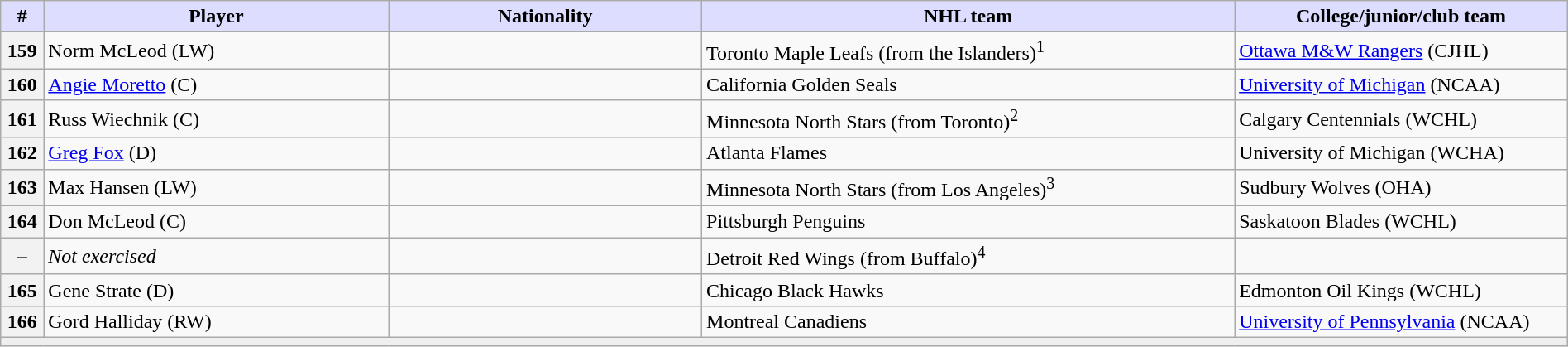<table class="wikitable" style="width: 100%">
<tr>
<th style="background:#ddf; width:2.75%;">#</th>
<th style="background:#ddf; width:22.0%;">Player</th>
<th style="background:#ddf; width:20.0%;">Nationality</th>
<th style="background:#ddf; width:34.0%;">NHL team</th>
<th style="background:#ddf; width:100.0%;">College/junior/club team</th>
</tr>
<tr>
<th>159</th>
<td>Norm McLeod (LW)</td>
<td></td>
<td>Toronto Maple Leafs (from the Islanders)<sup>1</sup></td>
<td><a href='#'>Ottawa M&W Rangers</a> (CJHL)</td>
</tr>
<tr>
<th>160</th>
<td><a href='#'>Angie Moretto</a> (C)</td>
<td></td>
<td>California Golden Seals</td>
<td><a href='#'>University of Michigan</a> (NCAA)</td>
</tr>
<tr>
<th>161</th>
<td>Russ Wiechnik (C)</td>
<td></td>
<td>Minnesota North Stars (from Toronto)<sup>2</sup></td>
<td>Calgary Centennials (WCHL)</td>
</tr>
<tr>
<th>162</th>
<td><a href='#'>Greg Fox</a> (D)</td>
<td></td>
<td>Atlanta Flames</td>
<td>University of Michigan (WCHA)</td>
</tr>
<tr>
<th>163</th>
<td>Max Hansen (LW)</td>
<td></td>
<td>Minnesota North Stars (from Los Angeles)<sup>3</sup></td>
<td>Sudbury Wolves (OHA)</td>
</tr>
<tr>
<th>164</th>
<td>Don McLeod (C)</td>
<td></td>
<td>Pittsburgh Penguins</td>
<td>Saskatoon Blades (WCHL)</td>
</tr>
<tr>
<th>–</th>
<td><em>Not exercised</em></td>
<td></td>
<td>Detroit Red Wings (from Buffalo)<sup>4</sup></td>
<td></td>
</tr>
<tr>
<th>165</th>
<td>Gene Strate (D)</td>
<td></td>
<td>Chicago Black Hawks</td>
<td>Edmonton Oil Kings (WCHL)</td>
</tr>
<tr>
<th>166</th>
<td>Gord Halliday (RW)</td>
<td></td>
<td>Montreal Canadiens</td>
<td><a href='#'>University of Pennsylvania</a> (NCAA)</td>
</tr>
<tr>
<td align=center colspan="6" bgcolor="#efefef"></td>
</tr>
</table>
